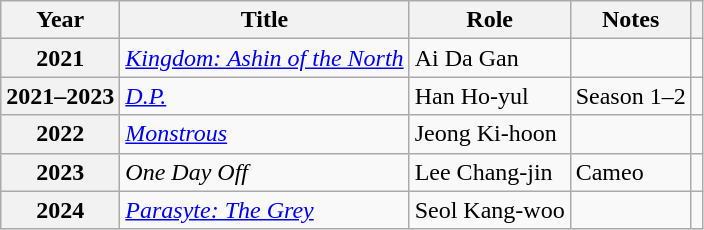<table class="wikitable plainrowheaders sortable">
<tr>
<th scope="col">Year</th>
<th scope="col">Title</th>
<th scope="col">Role</th>
<th scope="col">Notes</th>
<th scope="col" class="unsortable"></th>
</tr>
<tr>
<th scope="row">2021</th>
<td><em><a href='#'>Kingdom: Ashin of the North</a></em></td>
<td>Ai Da Gan</td>
<td></td>
<td style="text-align:center"></td>
</tr>
<tr>
<th scope="row">2021–2023</th>
<td><em><a href='#'>D.P.</a></em></td>
<td>Han Ho-yul</td>
<td>Season 1–2</td>
<td style="text-align:center"></td>
</tr>
<tr>
<th scope="row">2022</th>
<td><em><a href='#'>Monstrous</a></em></td>
<td>Jeong Ki-hoon</td>
<td></td>
<td style="text-align:center"></td>
</tr>
<tr>
<th scope="row">2023</th>
<td><em>One Day Off</em></td>
<td>Lee Chang-jin</td>
<td>Cameo</td>
<td style="text-align:center"></td>
</tr>
<tr>
<th scope="row">2024</th>
<td><em><a href='#'>Parasyte: The Grey</a></em></td>
<td>Seol Kang-woo</td>
<td></td>
<td style="text-align:center"></td>
</tr>
</table>
